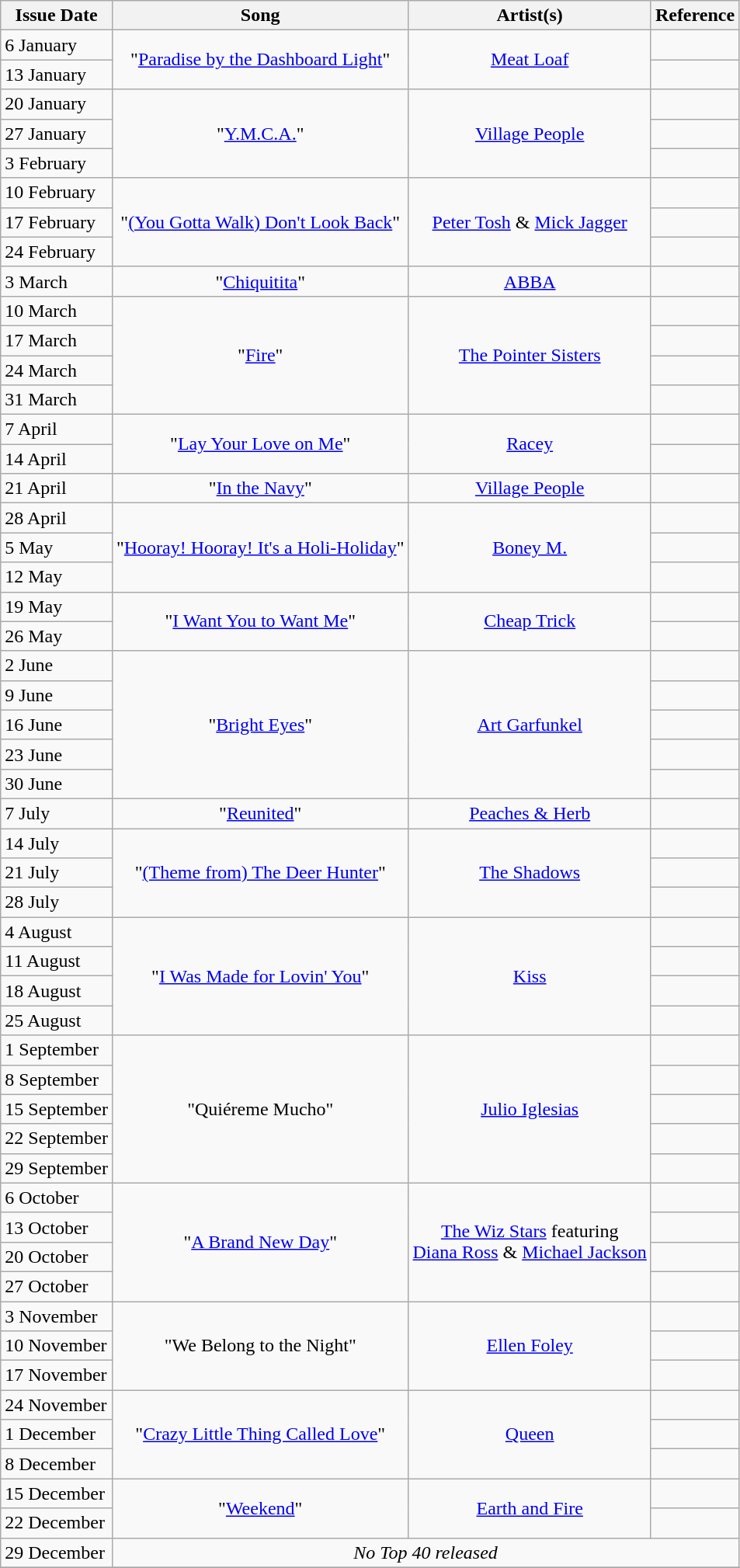<table class="wikitable">
<tr>
<th align="center">Issue Date</th>
<th align="center">Song</th>
<th align="center">Artist(s)</th>
<th align="center">Reference</th>
</tr>
<tr>
<td align="left">6 January</td>
<td align="center" rowspan="2">"<a href='#'>Paradise by the Dashboard Light</a>"</td>
<td align="center" rowspan="2"><a href='#'>Meat Loaf</a></td>
<td align="center"></td>
</tr>
<tr>
<td align="left">13 January</td>
<td align="center"></td>
</tr>
<tr>
<td align="left">20 January</td>
<td align="center" rowspan="3">"<a href='#'>Y.M.C.A.</a>"</td>
<td align="center" rowspan="3"><a href='#'>Village People</a></td>
<td align="center"></td>
</tr>
<tr>
<td align="left">27 January</td>
<td align="center"></td>
</tr>
<tr>
<td align="left">3 February</td>
<td align="center"></td>
</tr>
<tr>
<td align="left">10 February</td>
<td align="center" rowspan="3">"<a href='#'>(You Gotta Walk) Don't Look Back</a>"</td>
<td align="center" rowspan="3"><a href='#'>Peter Tosh</a> & <a href='#'>Mick Jagger</a></td>
<td align="center"></td>
</tr>
<tr>
<td align="left">17 February</td>
<td align="center"></td>
</tr>
<tr>
<td align="left">24 February</td>
<td align="center"></td>
</tr>
<tr>
<td align="left">3 March</td>
<td align="center">"<a href='#'>Chiquitita</a>"</td>
<td align="center"><a href='#'>ABBA</a></td>
<td align="center"></td>
</tr>
<tr>
<td align="left">10 March</td>
<td align="center" rowspan="4">"<a href='#'>Fire</a>"</td>
<td align="center" rowspan="4"><a href='#'>The Pointer Sisters</a></td>
<td align="center"></td>
</tr>
<tr>
<td align="left">17 March</td>
<td align="center"></td>
</tr>
<tr>
<td align="left">24 March</td>
<td align="center"></td>
</tr>
<tr>
<td align="left">31 March</td>
<td align="center"></td>
</tr>
<tr>
<td align="left">7 April</td>
<td align="center" rowspan="2">"<a href='#'>Lay Your Love on Me</a>"</td>
<td align="center" rowspan="2"><a href='#'>Racey</a></td>
<td align="center"></td>
</tr>
<tr>
<td align="left">14 April</td>
<td align="center"></td>
</tr>
<tr>
<td align="left">21 April</td>
<td align="center">"<a href='#'>In the Navy</a>"</td>
<td align="center"><a href='#'>Village People</a></td>
<td align="center"></td>
</tr>
<tr>
<td align="left">28 April</td>
<td align="center" rowspan="3">"<a href='#'>Hooray! Hooray! It's a Holi-Holiday</a>"</td>
<td align="center" rowspan="3"><a href='#'>Boney M.</a></td>
<td align="center"></td>
</tr>
<tr>
<td align="left">5 May</td>
<td align="center"></td>
</tr>
<tr>
<td align="left">12 May</td>
<td align="center"></td>
</tr>
<tr>
<td align="left">19 May</td>
<td align="center" rowspan="2">"<a href='#'>I Want You to Want Me</a>"</td>
<td align="center" rowspan="2"><a href='#'>Cheap Trick</a></td>
<td align="center"></td>
</tr>
<tr>
<td align="left">26 May</td>
<td align="center"></td>
</tr>
<tr>
<td align="left">2 June</td>
<td align="center" rowspan="5">"<a href='#'>Bright Eyes</a>"</td>
<td align="center" rowspan="5"><a href='#'>Art Garfunkel</a></td>
<td align="center"></td>
</tr>
<tr>
<td align="left">9 June</td>
<td align="center"></td>
</tr>
<tr>
<td align="left">16 June</td>
<td align="center"></td>
</tr>
<tr>
<td align="left">23 June</td>
<td align="center"></td>
</tr>
<tr>
<td align="left">30 June</td>
<td align="center"></td>
</tr>
<tr>
<td align="left">7 July</td>
<td align="center">"<a href='#'>Reunited</a>"</td>
<td align="center"><a href='#'>Peaches & Herb</a></td>
<td align="center"></td>
</tr>
<tr>
<td align="left">14 July</td>
<td align="center" rowspan="3">"<a href='#'>(Theme from) The Deer Hunter</a>"</td>
<td align="center" rowspan="3"><a href='#'>The Shadows</a></td>
<td align="center"></td>
</tr>
<tr>
<td align="left">21 July</td>
<td align="center"></td>
</tr>
<tr>
<td align="left">28 July</td>
<td align="center"></td>
</tr>
<tr>
<td align="left">4 August</td>
<td align="center" rowspan="4">"<a href='#'>I Was Made for Lovin' You</a>"</td>
<td align="center" rowspan="4"><a href='#'>Kiss</a></td>
<td align="center"></td>
</tr>
<tr>
<td align="left">11 August</td>
<td align="center"></td>
</tr>
<tr>
<td align="left">18 August</td>
<td align="center"></td>
</tr>
<tr>
<td align="left">25 August</td>
<td align="center"></td>
</tr>
<tr>
<td align="left">1 September</td>
<td align="center" rowspan="5">"Quiéreme Mucho"</td>
<td align="center" rowspan="5"><a href='#'>Julio Iglesias</a></td>
<td align="center"></td>
</tr>
<tr>
<td align="left">8 September</td>
<td align="center"></td>
</tr>
<tr>
<td align="left">15 September</td>
<td align="center"></td>
</tr>
<tr>
<td align="left">22 September</td>
<td align="center"></td>
</tr>
<tr>
<td align="left">29 September</td>
<td align="center"></td>
</tr>
<tr>
<td align="left">6 October</td>
<td align="center" rowspan="4">"<a href='#'>A Brand New Day</a>"</td>
<td align="center" rowspan="4"><a href='#'>The Wiz Stars</a> featuring<br><a href='#'>Diana Ross</a> & <a href='#'>Michael Jackson</a></td>
<td align="center"></td>
</tr>
<tr>
<td align="left">13 October</td>
<td align="center"></td>
</tr>
<tr>
<td align="left">20 October</td>
<td align="center"></td>
</tr>
<tr>
<td align="left">27 October</td>
<td align="center"></td>
</tr>
<tr>
<td align="left">3 November</td>
<td align="center" rowspan="3">"We Belong to the Night"</td>
<td align="center" rowspan="3"><a href='#'>Ellen Foley</a></td>
<td align="center"></td>
</tr>
<tr>
<td align="left">10 November</td>
<td align="center"></td>
</tr>
<tr>
<td align="left">17 November</td>
<td align="center"></td>
</tr>
<tr>
<td align="left">24 November</td>
<td align="center" rowspan="3">"<a href='#'>Crazy Little Thing Called Love</a>"</td>
<td align="center" rowspan="3"><a href='#'>Queen</a></td>
<td align="center"></td>
</tr>
<tr>
<td align="left">1 December</td>
<td align="center"></td>
</tr>
<tr>
<td align="left">8 December</td>
<td align="center"></td>
</tr>
<tr>
<td align="left">15 December</td>
<td align="center" rowspan="2">"<a href='#'>Weekend</a>"</td>
<td align="center" rowspan="2"><a href='#'>Earth and Fire</a></td>
<td align="center"></td>
</tr>
<tr>
<td align="left">22 December</td>
<td align="center"></td>
</tr>
<tr>
<td align="left">29 December</td>
<td align="center" colspan="3"><em>No Top 40 released</em></td>
</tr>
<tr>
</tr>
</table>
